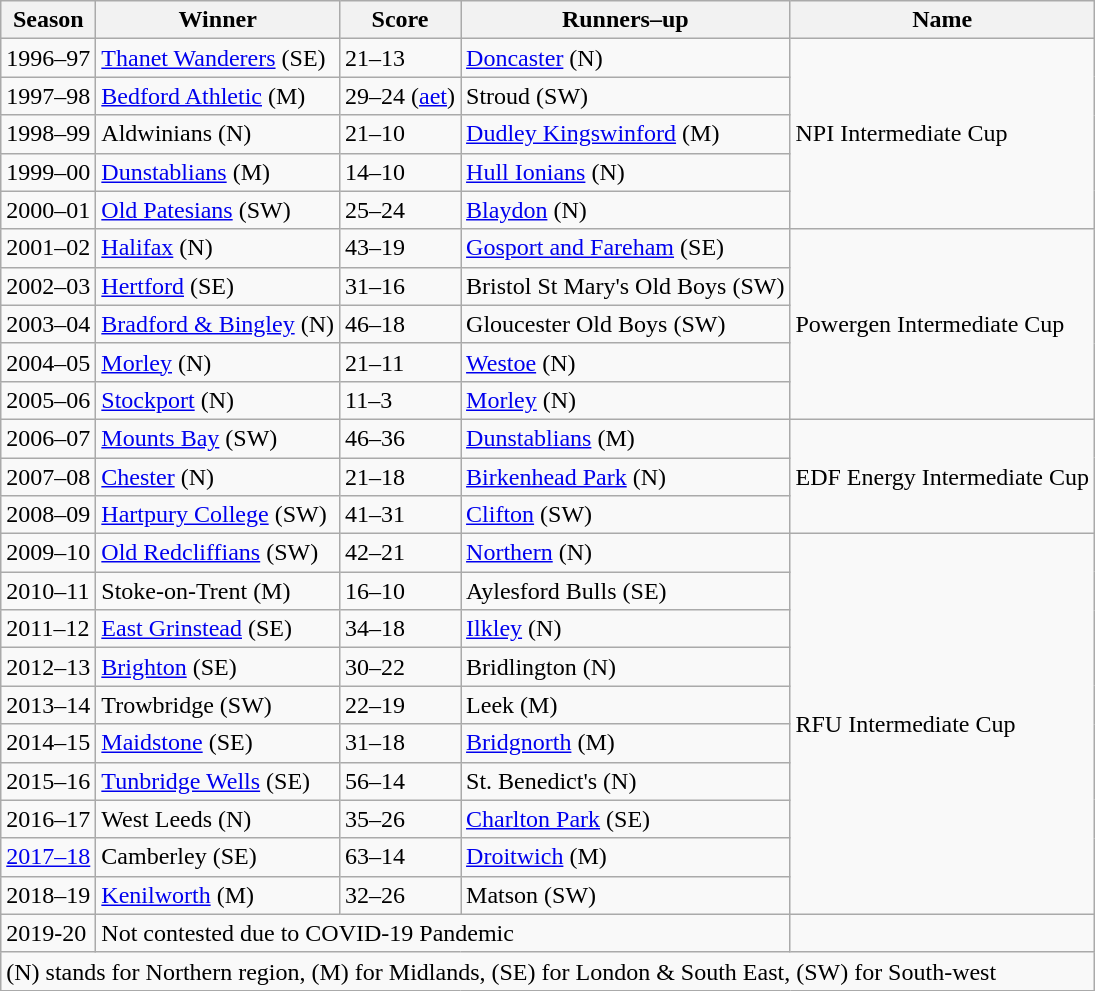<table class="sortable wikitable">
<tr>
<th>Season</th>
<th>Winner</th>
<th>Score</th>
<th>Runners–up</th>
<th>Name</th>
</tr>
<tr>
<td>1996–97</td>
<td><a href='#'>Thanet Wanderers</a> (SE)</td>
<td>21–13</td>
<td><a href='#'>Doncaster</a> (N)</td>
<td rowspan=5>NPI Intermediate Cup</td>
</tr>
<tr>
<td>1997–98</td>
<td><a href='#'>Bedford Athletic</a> (M)</td>
<td>29–24 (<a href='#'>aet</a>)</td>
<td>Stroud (SW)</td>
</tr>
<tr>
<td>1998–99</td>
<td>Aldwinians (N)</td>
<td>21–10</td>
<td><a href='#'>Dudley Kingswinford</a> (M)</td>
</tr>
<tr>
<td>1999–00</td>
<td><a href='#'>Dunstablians</a> (M)</td>
<td>14–10</td>
<td><a href='#'>Hull Ionians</a> (N)</td>
</tr>
<tr>
<td>2000–01</td>
<td><a href='#'>Old Patesians</a> (SW)</td>
<td>25–24</td>
<td><a href='#'>Blaydon</a> (N)</td>
</tr>
<tr>
<td>2001–02</td>
<td><a href='#'>Halifax</a> (N)</td>
<td>43–19</td>
<td><a href='#'>Gosport and Fareham</a> (SE)</td>
<td rowspan=5>Powergen Intermediate Cup</td>
</tr>
<tr>
<td>2002–03</td>
<td><a href='#'>Hertford</a> (SE)</td>
<td>31–16</td>
<td>Bristol St Mary's Old Boys (SW)</td>
</tr>
<tr>
<td>2003–04</td>
<td><a href='#'>Bradford & Bingley</a> (N)</td>
<td>46–18</td>
<td>Gloucester Old Boys (SW)</td>
</tr>
<tr>
<td>2004–05</td>
<td><a href='#'>Morley</a> (N)</td>
<td>21–11</td>
<td><a href='#'>Westoe</a> (N)</td>
</tr>
<tr>
<td>2005–06</td>
<td><a href='#'>Stockport</a> (N)</td>
<td>11–3</td>
<td><a href='#'>Morley</a> (N)</td>
</tr>
<tr>
<td>2006–07</td>
<td><a href='#'>Mounts Bay</a> (SW)</td>
<td>46–36</td>
<td><a href='#'>Dunstablians</a> (M)</td>
<td rowspan=3>EDF Energy Intermediate Cup</td>
</tr>
<tr>
<td>2007–08</td>
<td><a href='#'>Chester</a> (N)</td>
<td>21–18</td>
<td><a href='#'>Birkenhead Park</a> (N)</td>
</tr>
<tr>
<td>2008–09</td>
<td><a href='#'>Hartpury College</a> (SW)</td>
<td>41–31</td>
<td><a href='#'>Clifton</a> (SW)</td>
</tr>
<tr>
<td>2009–10</td>
<td><a href='#'>Old Redcliffians</a> (SW)</td>
<td>42–21</td>
<td><a href='#'>Northern</a> (N)</td>
<td rowspan=10>RFU Intermediate Cup</td>
</tr>
<tr>
<td>2010–11</td>
<td>Stoke-on-Trent (M)</td>
<td>16–10</td>
<td>Aylesford Bulls (SE)</td>
</tr>
<tr>
<td>2011–12</td>
<td><a href='#'>East Grinstead</a> (SE)</td>
<td>34–18</td>
<td><a href='#'>Ilkley</a> (N)</td>
</tr>
<tr>
<td>2012–13</td>
<td><a href='#'>Brighton</a> (SE)</td>
<td>30–22</td>
<td>Bridlington (N)</td>
</tr>
<tr>
<td>2013–14</td>
<td>Trowbridge (SW)</td>
<td>22–19</td>
<td>Leek (M)</td>
</tr>
<tr>
<td>2014–15</td>
<td><a href='#'>Maidstone</a> (SE)</td>
<td>31–18</td>
<td><a href='#'>Bridgnorth</a> (M)</td>
</tr>
<tr>
<td>2015–16</td>
<td><a href='#'>Tunbridge Wells</a> (SE)</td>
<td>56–14</td>
<td>St. Benedict's (N)</td>
</tr>
<tr>
<td>2016–17</td>
<td>West Leeds (N)</td>
<td>35–26</td>
<td><a href='#'>Charlton Park</a> (SE)</td>
</tr>
<tr>
<td><a href='#'>2017–18</a></td>
<td>Camberley (SE)</td>
<td>63–14</td>
<td><a href='#'>Droitwich</a> (M)</td>
</tr>
<tr>
<td>2018–19</td>
<td><a href='#'>Kenilworth</a> (M)</td>
<td>32–26</td>
<td>Matson (SW)</td>
</tr>
<tr>
<td>2019-20</td>
<td colspan="3">Not contested due to COVID-19 Pandemic</td>
<td></td>
</tr>
<tr>
<td colspan="15" style="border:0px">(N) stands for Northern region, (M) for Midlands, (SE) for London & South East, (SW) for South-west</td>
</tr>
</table>
